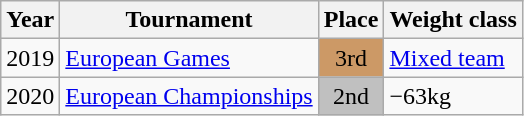<table class="wikitable">
<tr>
<th>Year</th>
<th>Tournament</th>
<th>Place</th>
<th>Weight class</th>
</tr>
<tr>
<td>2019</td>
<td><a href='#'>European Games</a></td>
<td bgcolor="cc9966" align="center">3rd</td>
<td><a href='#'>Mixed team</a></td>
</tr>
<tr>
<td>2020</td>
<td><a href='#'>European Championships</a></td>
<td bgcolor="silver" align="center">2nd</td>
<td>−63kg</td>
</tr>
</table>
